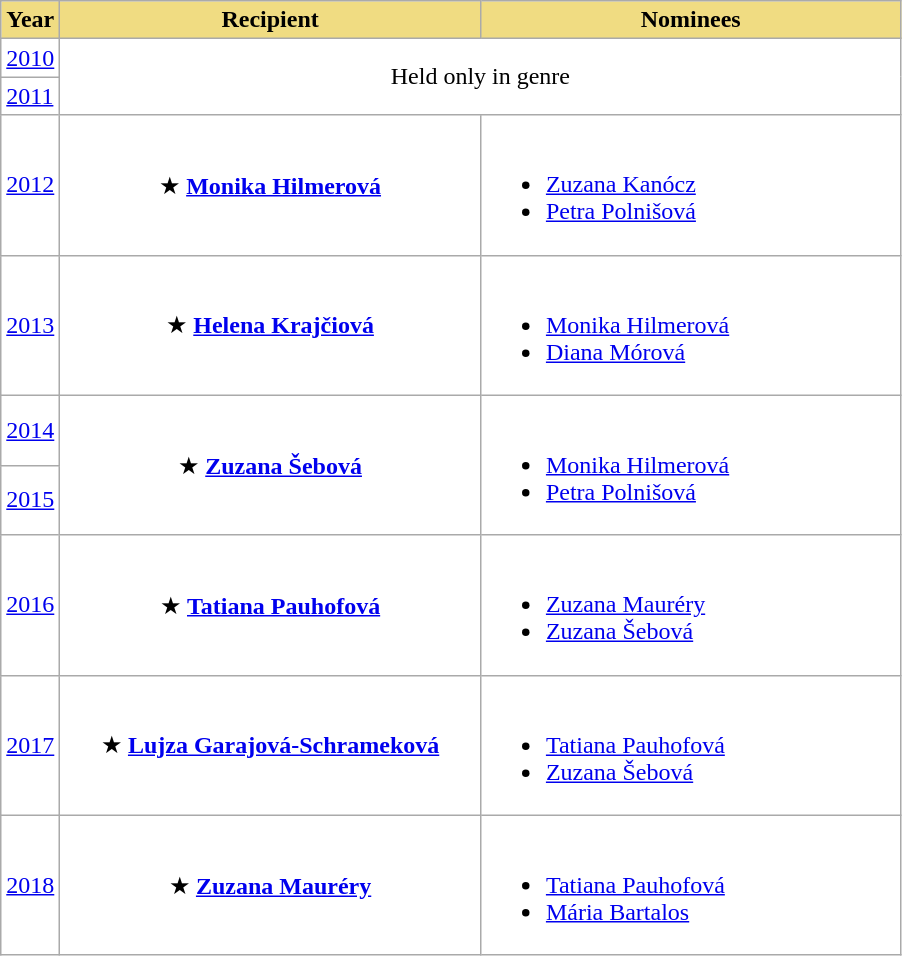<table class=wikitable sortable style="background:white">
<tr>
<th style=background:#F0DC82>Year</th>
<th style=background:#F0DC82 width=273>Recipient</th>
<th style=background:#F0DC82 width=273>Nominees</th>
</tr>
<tr>
<td><a href='#'>2010</a></td>
<td rowspan=2 colspan=2 align=center>Held only in genre</td>
</tr>
<tr>
<td><a href='#'>2011</a></td>
</tr>
<tr>
<td><a href='#'>2012</a></td>
<td align=center>★ <strong><a href='#'>Monika Hilmerová</a></strong></td>
<td><br><ul><li><a href='#'>Zuzana Kanócz</a></li><li><a href='#'>Petra Polnišová</a></li></ul></td>
</tr>
<tr>
<td><a href='#'>2013</a></td>
<td align=center>★ <strong><a href='#'>Helena Krajčiová</a></strong></td>
<td><br><ul><li><a href='#'>Monika Hilmerová</a></li><li><a href='#'>Diana Mórová</a></li></ul></td>
</tr>
<tr>
<td><a href='#'>2014</a></td>
<td rowspan=2 align=center>★ <strong><a href='#'>Zuzana Šebová</a></strong> <br></td>
<td rowspan=2><br><ul><li><a href='#'>Monika Hilmerová</a></li><li><a href='#'>Petra Polnišová</a></li></ul></td>
</tr>
<tr>
<td><a href='#'>2015</a></td>
</tr>
<tr>
<td><a href='#'>2016</a></td>
<td align=center>★ <strong><a href='#'>Tatiana Pauhofová</a></strong></td>
<td><br><ul><li><a href='#'>Zuzana Mauréry</a></li><li><a href='#'>Zuzana Šebová</a></li></ul></td>
</tr>
<tr>
<td><a href='#'>2017</a></td>
<td align=center>★ <strong><a href='#'>Lujza Garajová-Schrameková</a></strong></td>
<td><br><ul><li><a href='#'>Tatiana Pauhofová</a></li><li><a href='#'>Zuzana Šebová</a></li></ul></td>
</tr>
<tr>
<td><a href='#'>2018</a></td>
<td align=center>★ <strong><a href='#'>Zuzana Mauréry</a></strong></td>
<td><br><ul><li><a href='#'>Tatiana Pauhofová</a></li><li><a href='#'>Mária Bartalos</a></li></ul></td>
</tr>
</table>
